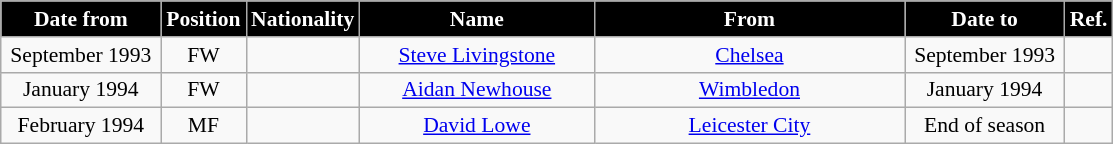<table class="wikitable" style="text-align:center; font-size:90%; ">
<tr>
<th style="background:#000000; color:white; width:100px;">Date from</th>
<th style="background:#000000; color:white; width:50px;">Position</th>
<th style="background:#000000; color:white; width:50px;">Nationality</th>
<th style="background:#000000; color:white; width:150px;">Name</th>
<th style="background:#000000; color:white; width:200px;">From</th>
<th style="background:#000000; color:white; width:100px;">Date to</th>
<th style="background:#000000; color:white; width:25px;">Ref.</th>
</tr>
<tr>
<td>September 1993</td>
<td>FW</td>
<td></td>
<td><a href='#'>Steve Livingstone</a></td>
<td><a href='#'>Chelsea</a></td>
<td>September 1993</td>
<td></td>
</tr>
<tr>
<td>January 1994</td>
<td>FW</td>
<td></td>
<td><a href='#'>Aidan Newhouse</a></td>
<td><a href='#'>Wimbledon</a></td>
<td>January 1994</td>
<td></td>
</tr>
<tr>
<td>February 1994</td>
<td>MF</td>
<td></td>
<td><a href='#'>David Lowe</a></td>
<td><a href='#'>Leicester City</a></td>
<td>End of season</td>
<td></td>
</tr>
</table>
